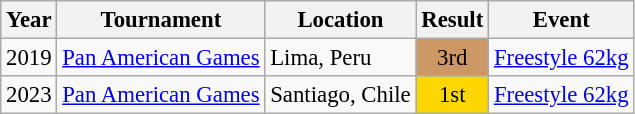<table class="wikitable" style="font-size:95%;">
<tr>
<th>Year</th>
<th>Tournament</th>
<th>Location</th>
<th>Result</th>
<th>Event</th>
</tr>
<tr>
<td>2019</td>
<td><a href='#'>Pan American Games</a></td>
<td>Lima, Peru</td>
<td align="center" bgcolor="cc9966">3rd</td>
<td><a href='#'>Freestyle 62kg</a></td>
</tr>
<tr>
<td>2023</td>
<td><a href='#'>Pan American Games</a></td>
<td>Santiago, Chile</td>
<td align="center" bgcolor="gold">1st</td>
<td><a href='#'>Freestyle 62kg</a></td>
</tr>
</table>
